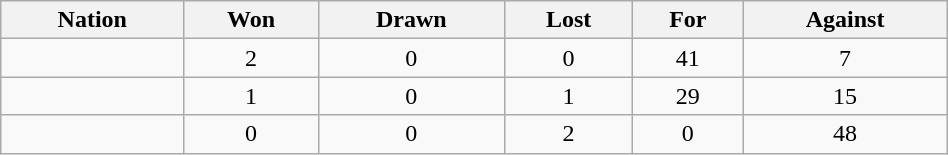<table class="wikitable" style="text-align: center; width:50%">
<tr>
<th>Nation</th>
<th>Won</th>
<th>Drawn</th>
<th>Lost</th>
<th>For</th>
<th>Against</th>
</tr>
<tr>
<td align=left></td>
<td>2</td>
<td>0</td>
<td>0</td>
<td>41</td>
<td>7</td>
</tr>
<tr>
<td align=left></td>
<td>1</td>
<td>0</td>
<td>1</td>
<td>29</td>
<td>15</td>
</tr>
<tr>
<td align=left></td>
<td>0</td>
<td>0</td>
<td>2</td>
<td>0</td>
<td>48</td>
</tr>
</table>
